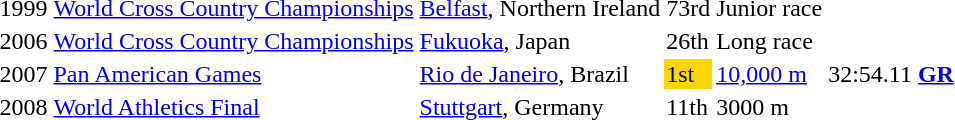<table>
<tr>
<td>1999</td>
<td><a href='#'>World Cross Country Championships</a></td>
<td><a href='#'>Belfast</a>, Northern Ireland</td>
<td>73rd</td>
<td>Junior race</td>
<td></td>
</tr>
<tr>
<td>2006</td>
<td><a href='#'>World Cross Country Championships</a></td>
<td><a href='#'>Fukuoka</a>, Japan</td>
<td>26th</td>
<td>Long race</td>
<td></td>
</tr>
<tr>
<td>2007</td>
<td><a href='#'>Pan American Games</a></td>
<td><a href='#'>Rio de Janeiro</a>, Brazil</td>
<td bgcolor=gold>1st</td>
<td><a href='#'>10,000 m</a></td>
<td>32:54.11 <strong><a href='#'>GR</a></strong></td>
</tr>
<tr>
<td>2008</td>
<td><a href='#'>World Athletics Final</a></td>
<td><a href='#'>Stuttgart</a>, Germany</td>
<td>11th</td>
<td>3000 m</td>
<td></td>
</tr>
</table>
